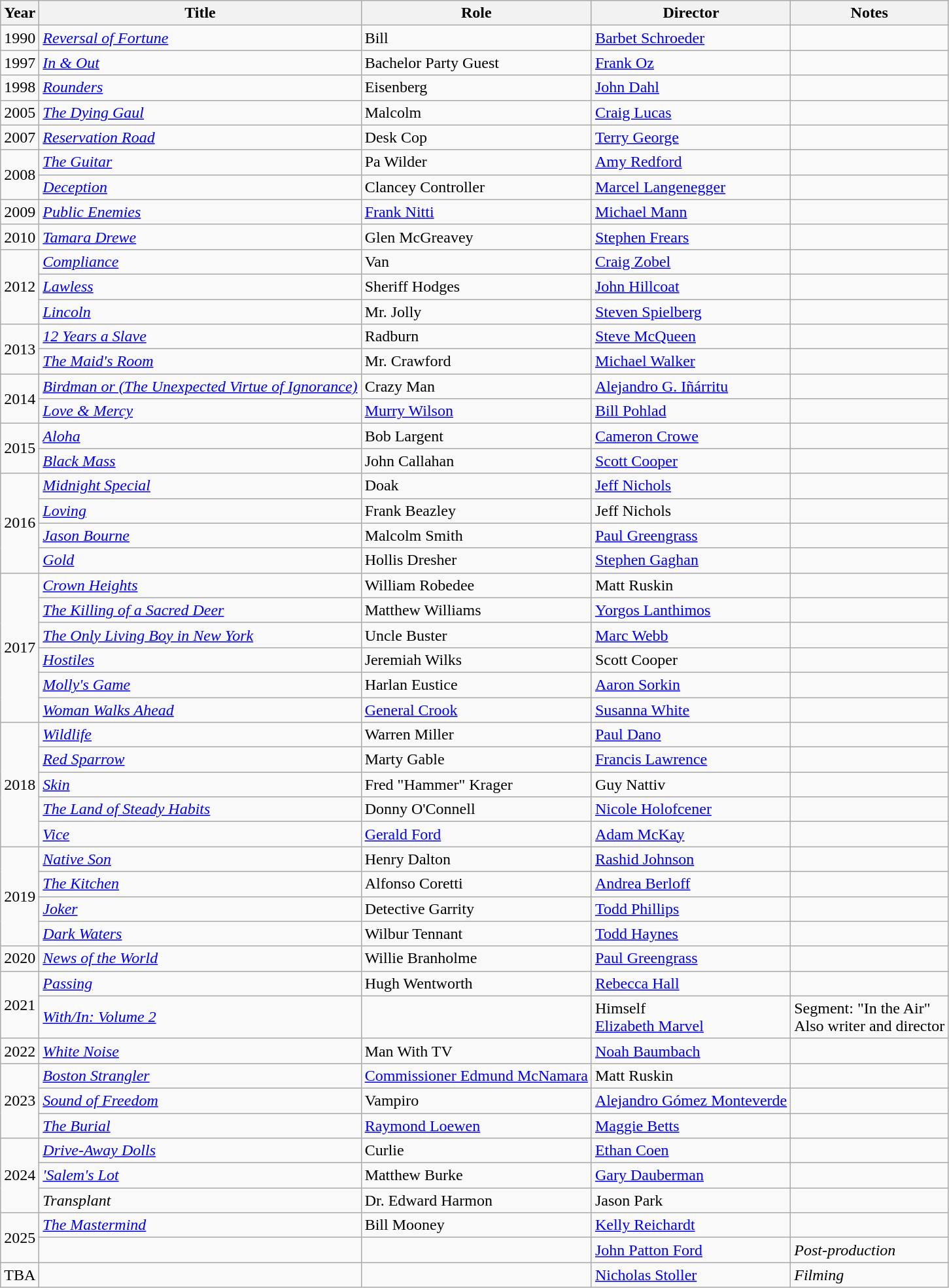<table class="wikitable sortable">
<tr>
<th>Year</th>
<th>Title</th>
<th>Role</th>
<th>Director</th>
<th class="unsortable">Notes</th>
</tr>
<tr>
<td>1990</td>
<td><em><a href='#'>Reversal of Fortune</a></em></td>
<td>Bill</td>
<td><a href='#'>Barbet Schroeder</a></td>
<td></td>
</tr>
<tr>
<td>1997</td>
<td><em><a href='#'>In & Out</a></em></td>
<td>Bachelor Party Guest</td>
<td><a href='#'>Frank Oz</a></td>
<td></td>
</tr>
<tr>
<td>1998</td>
<td><em><a href='#'>Rounders</a></em></td>
<td>Eisenberg</td>
<td><a href='#'>John Dahl</a></td>
<td></td>
</tr>
<tr>
<td>2005</td>
<td><em><a href='#'>The Dying Gaul</a></em></td>
<td>Malcolm</td>
<td><a href='#'>Craig Lucas</a></td>
<td></td>
</tr>
<tr>
<td>2007</td>
<td><em><a href='#'>Reservation Road</a></em></td>
<td>Desk Cop</td>
<td><a href='#'>Terry George</a></td>
<td></td>
</tr>
<tr>
<td rowspan=2>2008</td>
<td><em><a href='#'>The Guitar</a></em></td>
<td>Pa Wilder</td>
<td><a href='#'>Amy Redford</a></td>
<td></td>
</tr>
<tr>
<td><em><a href='#'>Deception</a></em></td>
<td>Clancey Controller</td>
<td><a href='#'>Marcel Langenegger</a></td>
<td></td>
</tr>
<tr>
<td>2009</td>
<td><em><a href='#'>Public Enemies</a></em></td>
<td><a href='#'>Frank Nitti</a></td>
<td><a href='#'>Michael Mann</a></td>
<td></td>
</tr>
<tr>
<td>2010</td>
<td><em><a href='#'>Tamara Drewe</a></em></td>
<td>Glen McGreavey</td>
<td><a href='#'>Stephen Frears</a></td>
<td></td>
</tr>
<tr>
<td rowspan=3>2012</td>
<td><em><a href='#'>Compliance</a></em></td>
<td>Van</td>
<td><a href='#'>Craig Zobel</a></td>
<td></td>
</tr>
<tr>
<td><em><a href='#'>Lawless</a></em></td>
<td>Sheriff Hodges</td>
<td><a href='#'>John Hillcoat</a></td>
<td></td>
</tr>
<tr>
<td><em><a href='#'>Lincoln</a></em></td>
<td>Mr. Jolly</td>
<td><a href='#'>Steven Spielberg</a></td>
<td></td>
</tr>
<tr>
<td rowspan=2>2013</td>
<td><em><a href='#'>12 Years a Slave</a></em></td>
<td>Radburn</td>
<td><a href='#'>Steve McQueen</a></td>
<td></td>
</tr>
<tr>
<td><em><a href='#'>The Maid's Room</a></em></td>
<td>Mr. Crawford</td>
<td><a href='#'>Michael Walker</a></td>
<td></td>
</tr>
<tr>
<td rowspan=2>2014</td>
<td><em><a href='#'>Birdman or (The Unexpected Virtue of Ignorance)</a></em></td>
<td>Crazy Man</td>
<td><a href='#'>Alejandro G. Iñárritu</a></td>
<td></td>
</tr>
<tr>
<td><em><a href='#'>Love & Mercy</a></em></td>
<td><a href='#'>Murry Wilson</a></td>
<td><a href='#'>Bill Pohlad</a></td>
<td></td>
</tr>
<tr>
<td rowspan=2>2015</td>
<td><em><a href='#'>Aloha</a></em></td>
<td>Bob Largent</td>
<td><a href='#'>Cameron Crowe</a></td>
<td></td>
</tr>
<tr>
<td><em><a href='#'>Black Mass</a></em></td>
<td>John Callahan</td>
<td><a href='#'>Scott Cooper</a></td>
<td></td>
</tr>
<tr>
<td rowspan=4>2016</td>
<td><em><a href='#'>Midnight Special</a></em></td>
<td>Doak</td>
<td><a href='#'>Jeff Nichols</a></td>
<td></td>
</tr>
<tr>
<td><em><a href='#'>Loving</a></em></td>
<td>Frank Beazley</td>
<td>Jeff Nichols</td>
<td></td>
</tr>
<tr>
<td><em><a href='#'>Jason Bourne</a></em></td>
<td>Malcolm Smith</td>
<td><a href='#'>Paul Greengrass</a></td>
<td></td>
</tr>
<tr>
<td><em><a href='#'>Gold</a></em></td>
<td>Hollis Dresher</td>
<td><a href='#'>Stephen Gaghan</a></td>
<td></td>
</tr>
<tr>
<td rowspan=6>2017</td>
<td><em><a href='#'>Crown Heights</a></em></td>
<td>William Robedee</td>
<td>Matt Ruskin</td>
<td></td>
</tr>
<tr>
<td><em><a href='#'>The Killing of a Sacred Deer</a></em></td>
<td>Matthew Williams</td>
<td><a href='#'>Yorgos Lanthimos</a></td>
<td></td>
</tr>
<tr>
<td><em><a href='#'>The Only Living Boy in New York</a></em></td>
<td>Uncle Buster</td>
<td><a href='#'>Marc Webb</a></td>
<td></td>
</tr>
<tr>
<td><em><a href='#'>Hostiles</a></em></td>
<td>Jeremiah Wilks</td>
<td>Scott Cooper</td>
<td></td>
</tr>
<tr>
<td><em><a href='#'>Molly's Game</a></em></td>
<td>Harlan Eustice</td>
<td><a href='#'>Aaron Sorkin</a></td>
<td></td>
</tr>
<tr>
<td><em><a href='#'>Woman Walks Ahead</a></em></td>
<td><a href='#'>General Crook</a></td>
<td><a href='#'>Susanna White</a></td>
<td></td>
</tr>
<tr>
<td rowspan=5>2018</td>
<td><em><a href='#'>Wildlife</a></em></td>
<td>Warren Miller</td>
<td><a href='#'>Paul Dano</a></td>
<td></td>
</tr>
<tr>
<td><em><a href='#'>Red Sparrow</a></em></td>
<td>Marty Gable</td>
<td><a href='#'>Francis Lawrence</a></td>
<td></td>
</tr>
<tr>
<td><em><a href='#'>Skin</a></em></td>
<td>Fred "Hammer" Krager</td>
<td>Guy Nattiv</td>
<td></td>
</tr>
<tr>
<td><em><a href='#'>The Land of Steady Habits</a></em></td>
<td>Donny O'Connell</td>
<td><a href='#'>Nicole Holofcener</a></td>
<td></td>
</tr>
<tr>
<td><em><a href='#'>Vice</a></em></td>
<td><a href='#'>Gerald Ford</a></td>
<td><a href='#'>Adam McKay</a></td>
<td></td>
</tr>
<tr>
<td rowspan=4>2019</td>
<td><em><a href='#'>Native Son</a></em></td>
<td>Henry Dalton</td>
<td><a href='#'>Rashid Johnson</a></td>
<td></td>
</tr>
<tr>
<td><em><a href='#'>The Kitchen</a></em></td>
<td>Alfonso Coretti</td>
<td><a href='#'>Andrea Berloff</a></td>
<td></td>
</tr>
<tr>
<td><em><a href='#'>Joker</a></em></td>
<td>Detective Garrity</td>
<td><a href='#'>Todd Phillips</a></td>
<td></td>
</tr>
<tr>
<td><em><a href='#'>Dark Waters</a></em></td>
<td>Wilbur Tennant</td>
<td><a href='#'>Todd Haynes</a></td>
<td></td>
</tr>
<tr>
<td>2020</td>
<td><em><a href='#'>News of the World</a></em></td>
<td>Willie Branholme</td>
<td><a href='#'>Paul Greengrass</a></td>
<td></td>
</tr>
<tr>
<td rowspan=2>2021</td>
<td><em><a href='#'>Passing</a></em></td>
<td>Hugh Wentworth</td>
<td><a href='#'>Rebecca Hall</a></td>
<td></td>
</tr>
<tr>
<td><em><a href='#'>With/In: Volume 2</a></em></td>
<td></td>
<td>Himself<br><a href='#'>Elizabeth Marvel</a></td>
<td>Segment: "In the Air" <br>Also writer and director</td>
</tr>
<tr>
<td>2022</td>
<td><em><a href='#'>White Noise</a></em></td>
<td>Man With TV</td>
<td><a href='#'>Noah Baumbach</a></td>
<td></td>
</tr>
<tr>
<td rowspan=3>2023</td>
<td><em><a href='#'>Boston Strangler</a></em></td>
<td><a href='#'>Commissioner Edmund McNamara</a></td>
<td>Matt Ruskin</td>
<td></td>
</tr>
<tr>
<td><em><a href='#'>Sound of Freedom</a></em></td>
<td>Vampiro</td>
<td><a href='#'>Alejandro Gómez Monteverde</a></td>
<td></td>
</tr>
<tr>
<td><em><a href='#'>The Burial</a></em></td>
<td><a href='#'>Raymond Loewen</a></td>
<td><a href='#'>Maggie Betts</a></td>
<td></td>
</tr>
<tr>
<td rowspan=3>2024</td>
<td><em><a href='#'>Drive-Away Dolls</a></em></td>
<td>Curlie</td>
<td><a href='#'>Ethan Coen</a></td>
<td></td>
</tr>
<tr>
<td><em><a href='#'>'Salem's Lot</a></em></td>
<td>Matthew Burke</td>
<td><a href='#'>Gary Dauberman</a></td>
<td></td>
</tr>
<tr>
<td><em>Transplant</em></td>
<td>Dr. Edward Harmon</td>
<td>Jason Park</td>
<td></td>
</tr>
<tr>
<td rowspan=2>2025</td>
<td><em><a href='#'>The Mastermind</a></em></td>
<td>Bill Mooney</td>
<td><a href='#'>Kelly Reichardt</a></td>
<td></td>
</tr>
<tr>
<td></td>
<td></td>
<td><a href='#'>John Patton Ford</a></td>
<td><em>Post-production</em></td>
</tr>
<tr>
<td>TBA</td>
<td></td>
<td></td>
<td><a href='#'>Nicholas Stoller</a></td>
<td><em>Filming</em></td>
</tr>
</table>
